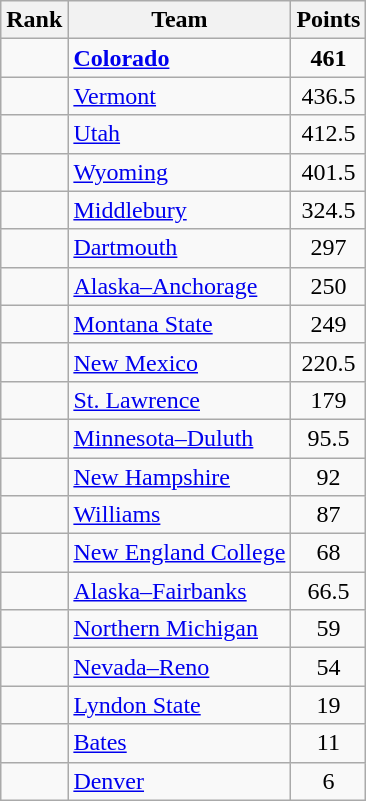<table class="wikitable sortable" style="text-align:center">
<tr>
<th>Rank</th>
<th>Team</th>
<th>Points</th>
</tr>
<tr>
<td></td>
<td align=left><strong><a href='#'>Colorado</a></strong></td>
<td><strong>461</strong></td>
</tr>
<tr>
<td></td>
<td align=left><a href='#'>Vermont</a></td>
<td>436.5</td>
</tr>
<tr>
<td></td>
<td align=left><a href='#'>Utah</a></td>
<td>412.5</td>
</tr>
<tr>
<td></td>
<td align=left><a href='#'>Wyoming</a></td>
<td>401.5</td>
</tr>
<tr>
<td></td>
<td align=left><a href='#'>Middlebury</a></td>
<td>324.5</td>
</tr>
<tr>
<td></td>
<td align=left><a href='#'>Dartmouth</a></td>
<td>297</td>
</tr>
<tr>
<td></td>
<td align=left><a href='#'>Alaska–Anchorage</a></td>
<td>250</td>
</tr>
<tr>
<td></td>
<td align=left><a href='#'>Montana State</a></td>
<td>249</td>
</tr>
<tr>
<td></td>
<td align=left><a href='#'>New Mexico</a></td>
<td>220.5</td>
</tr>
<tr>
<td></td>
<td align=left><a href='#'>St. Lawrence</a></td>
<td>179</td>
</tr>
<tr>
<td></td>
<td align=left><a href='#'>Minnesota–Duluth</a></td>
<td>95.5</td>
</tr>
<tr>
<td></td>
<td align=left><a href='#'>New Hampshire</a></td>
<td>92</td>
</tr>
<tr>
<td></td>
<td align=left><a href='#'>Williams</a></td>
<td>87</td>
</tr>
<tr>
<td></td>
<td align=left><a href='#'>New England College</a></td>
<td>68</td>
</tr>
<tr>
<td></td>
<td align=left><a href='#'>Alaska–Fairbanks</a></td>
<td>66.5</td>
</tr>
<tr>
<td></td>
<td align=left><a href='#'>Northern Michigan</a></td>
<td>59</td>
</tr>
<tr>
<td></td>
<td align=left><a href='#'>Nevada–Reno</a></td>
<td>54</td>
</tr>
<tr>
<td></td>
<td align=left><a href='#'>Lyndon State</a></td>
<td>19</td>
</tr>
<tr>
<td></td>
<td align=left><a href='#'>Bates</a></td>
<td>11</td>
</tr>
<tr>
<td></td>
<td align=left><a href='#'>Denver</a></td>
<td>6</td>
</tr>
</table>
